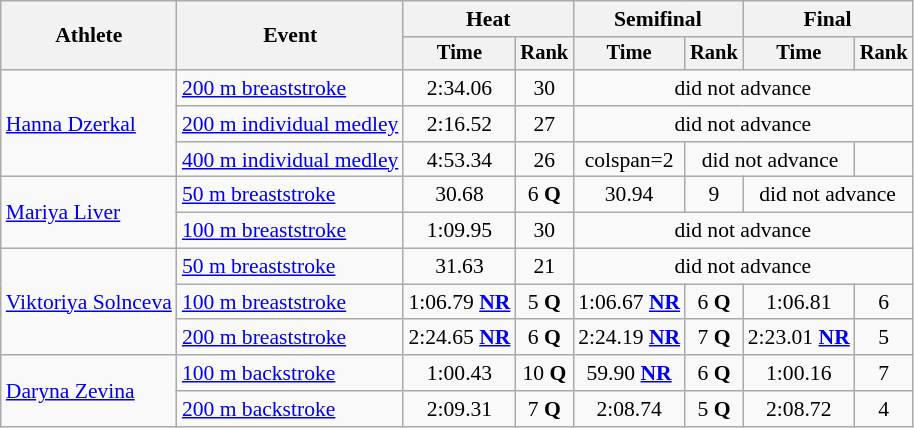<table class=wikitable style="font-size:90%">
<tr>
<th rowspan="2">Athlete</th>
<th rowspan="2">Event</th>
<th colspan="2">Heat</th>
<th colspan="2">Semifinal</th>
<th colspan="2">Final</th>
</tr>
<tr style="font-size:95%">
<th>Time</th>
<th>Rank</th>
<th>Time</th>
<th>Rank</th>
<th>Time</th>
<th>Rank</th>
</tr>
<tr align=center>
<td align=left rowspan=3><a href='#'>Hanna Dzerkal</a></td>
<td align=left><a href='#'>200 m breaststroke</a></td>
<td>2:34.06</td>
<td>30</td>
<td colspan=4>did not advance</td>
</tr>
<tr align=center>
<td align=left><a href='#'>200 m individual medley</a></td>
<td>2:16.52</td>
<td>27</td>
<td colspan=4>did not advance</td>
</tr>
<tr align=center>
<td align=left><a href='#'>400 m individual medley</a></td>
<td>4:53.34</td>
<td>26</td>
<td>colspan=2 </td>
<td colspan=2>did not advance</td>
</tr>
<tr align=center>
<td align=left rowspan=2><a href='#'>Mariya Liver</a></td>
<td align=left><a href='#'>50 m breaststroke</a></td>
<td>30.68</td>
<td>6 <strong>Q</strong></td>
<td>30.94</td>
<td>9</td>
<td colspan=2>did not advance</td>
</tr>
<tr align=center>
<td align=left><a href='#'>100 m breaststroke</a></td>
<td>1:09.95</td>
<td>30</td>
<td colspan=4>did not advance</td>
</tr>
<tr align=center>
<td align=left rowspan=3><a href='#'>Viktoriya Solnceva</a></td>
<td align=left><a href='#'>50 m breaststroke</a></td>
<td>31.63</td>
<td>21</td>
<td colspan=4>did not advance</td>
</tr>
<tr align=center>
<td align=left><a href='#'>100 m breaststroke</a></td>
<td>1:06.79 <strong><a href='#'>NR</a></strong></td>
<td>5 <strong>Q</strong></td>
<td>1:06.67 <strong><a href='#'>NR</a></strong></td>
<td>6 <strong>Q</strong></td>
<td>1:06.81</td>
<td>6</td>
</tr>
<tr align=center>
<td align=left><a href='#'>200 m breaststroke</a></td>
<td>2:24.65 <strong><a href='#'>NR</a></strong></td>
<td>6 <strong>Q</strong></td>
<td>2:24.19 <strong><a href='#'>NR</a></strong></td>
<td>7 <strong>Q</strong></td>
<td>2:23.01 <strong><a href='#'>NR</a></strong></td>
<td>5</td>
</tr>
<tr align=center>
<td align=left rowspan=2><a href='#'>Daryna Zevina</a></td>
<td align=left><a href='#'>100 m backstroke</a></td>
<td>1:00.43</td>
<td>10 <strong>Q</strong></td>
<td>59.90 <strong><a href='#'>NR</a></strong></td>
<td>6 <strong>Q</strong></td>
<td>1:00.16</td>
<td>7</td>
</tr>
<tr align=center>
<td align=left><a href='#'>200 m backstroke</a></td>
<td>2:09.31</td>
<td>7 <strong>Q</strong></td>
<td>2:08.74</td>
<td>5 <strong>Q</strong></td>
<td>2:08.72</td>
<td>4</td>
</tr>
</table>
